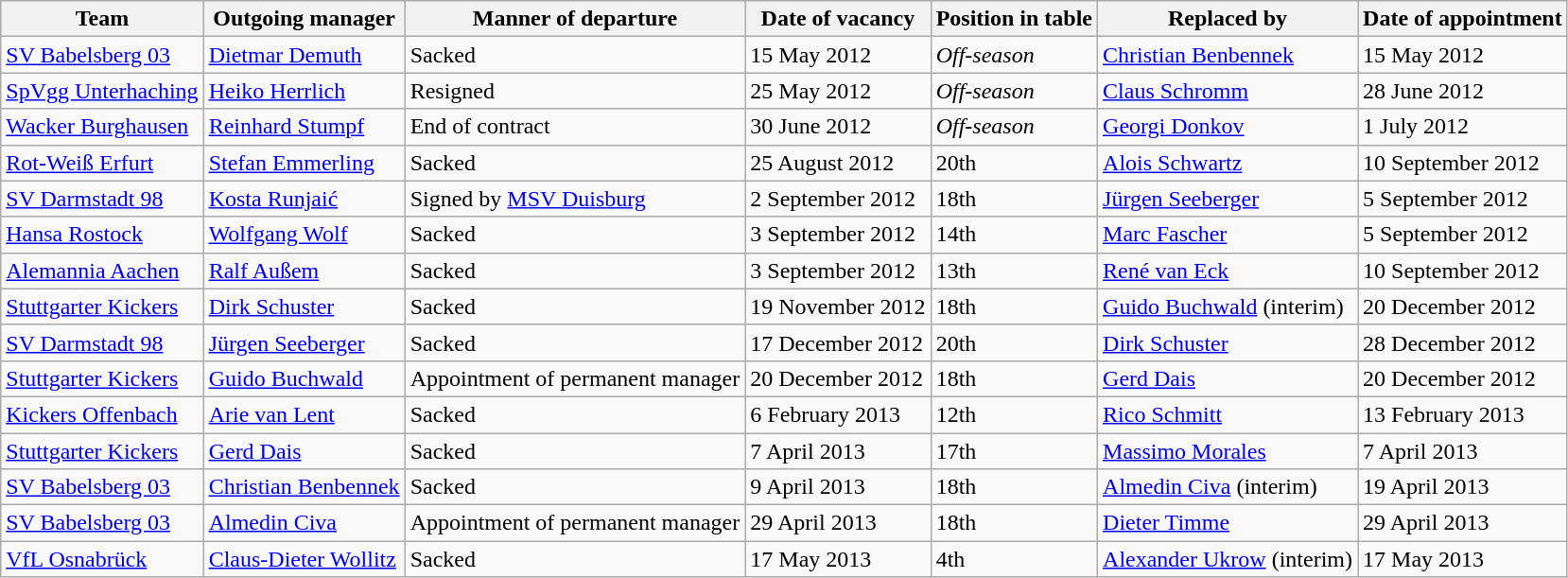<table class="wikitable">
<tr>
<th>Team</th>
<th>Outgoing manager</th>
<th>Manner of departure</th>
<th>Date of vacancy</th>
<th>Position in table</th>
<th>Replaced by</th>
<th>Date of appointment</th>
</tr>
<tr>
<td><a href='#'>SV Babelsberg 03</a></td>
<td> <a href='#'>Dietmar Demuth</a></td>
<td>Sacked</td>
<td>15 May 2012</td>
<td><em>Off-season</em></td>
<td> <a href='#'>Christian Benbennek</a></td>
<td>15 May 2012</td>
</tr>
<tr>
<td><a href='#'>SpVgg Unterhaching</a></td>
<td> <a href='#'>Heiko Herrlich</a></td>
<td>Resigned</td>
<td>25 May 2012</td>
<td><em>Off-season</em></td>
<td> <a href='#'>Claus Schromm</a></td>
<td>28 June 2012</td>
</tr>
<tr>
<td><a href='#'>Wacker Burghausen</a></td>
<td> <a href='#'>Reinhard Stumpf</a></td>
<td>End of contract</td>
<td>30 June 2012</td>
<td><em>Off-season</em></td>
<td> <a href='#'>Georgi Donkov</a></td>
<td>1 July 2012</td>
</tr>
<tr>
<td><a href='#'>Rot-Weiß Erfurt</a></td>
<td> <a href='#'>Stefan Emmerling</a></td>
<td>Sacked</td>
<td>25 August 2012</td>
<td>20th</td>
<td> <a href='#'>Alois Schwartz</a></td>
<td>10 September 2012</td>
</tr>
<tr>
<td><a href='#'>SV Darmstadt 98</a></td>
<td> <a href='#'>Kosta Runjaić</a></td>
<td>Signed by <a href='#'>MSV Duisburg</a></td>
<td>2 September 2012</td>
<td>18th</td>
<td> <a href='#'>Jürgen Seeberger</a></td>
<td>5 September 2012</td>
</tr>
<tr>
<td><a href='#'>Hansa Rostock</a></td>
<td> <a href='#'>Wolfgang Wolf</a></td>
<td>Sacked</td>
<td>3 September 2012</td>
<td>14th</td>
<td> <a href='#'>Marc Fascher</a></td>
<td>5 September 2012</td>
</tr>
<tr>
<td><a href='#'>Alemannia Aachen</a></td>
<td> <a href='#'>Ralf Außem</a></td>
<td>Sacked</td>
<td>3 September 2012</td>
<td>13th</td>
<td> <a href='#'>René van Eck</a></td>
<td>10 September 2012</td>
</tr>
<tr>
<td><a href='#'>Stuttgarter Kickers</a></td>
<td> <a href='#'>Dirk Schuster</a></td>
<td>Sacked</td>
<td>19 November 2012</td>
<td>18th</td>
<td> <a href='#'>Guido Buchwald</a> (interim)</td>
<td>20 December 2012</td>
</tr>
<tr>
<td><a href='#'>SV Darmstadt 98</a></td>
<td> <a href='#'>Jürgen Seeberger</a></td>
<td>Sacked</td>
<td>17 December 2012</td>
<td>20th</td>
<td> <a href='#'>Dirk Schuster</a></td>
<td>28 December 2012</td>
</tr>
<tr>
<td><a href='#'>Stuttgarter Kickers</a></td>
<td> <a href='#'>Guido Buchwald</a></td>
<td>Appointment of permanent manager</td>
<td>20 December 2012</td>
<td>18th</td>
<td> <a href='#'>Gerd Dais</a></td>
<td>20 December 2012</td>
</tr>
<tr>
<td><a href='#'>Kickers Offenbach</a></td>
<td> <a href='#'>Arie van Lent</a></td>
<td>Sacked</td>
<td>6 February 2013</td>
<td>12th</td>
<td> <a href='#'>Rico Schmitt</a></td>
<td>13 February 2013</td>
</tr>
<tr>
<td><a href='#'>Stuttgarter Kickers</a></td>
<td> <a href='#'>Gerd Dais</a></td>
<td>Sacked</td>
<td>7 April 2013</td>
<td>17th</td>
<td> <a href='#'>Massimo Morales</a></td>
<td>7 April 2013</td>
</tr>
<tr>
<td><a href='#'>SV Babelsberg 03</a></td>
<td> <a href='#'>Christian Benbennek</a></td>
<td>Sacked</td>
<td>9 April 2013</td>
<td>18th</td>
<td> <a href='#'>Almedin Civa</a> (interim)</td>
<td>19 April 2013</td>
</tr>
<tr>
<td><a href='#'>SV Babelsberg 03</a></td>
<td> <a href='#'>Almedin Civa</a></td>
<td>Appointment of permanent manager</td>
<td>29 April 2013</td>
<td>18th</td>
<td> <a href='#'>Dieter Timme</a></td>
<td>29 April 2013</td>
</tr>
<tr>
<td><a href='#'>VfL Osnabrück</a></td>
<td> <a href='#'>Claus-Dieter Wollitz</a></td>
<td>Sacked</td>
<td>17 May 2013</td>
<td>4th</td>
<td> <a href='#'>Alexander Ukrow</a> (interim)</td>
<td>17 May 2013</td>
</tr>
</table>
